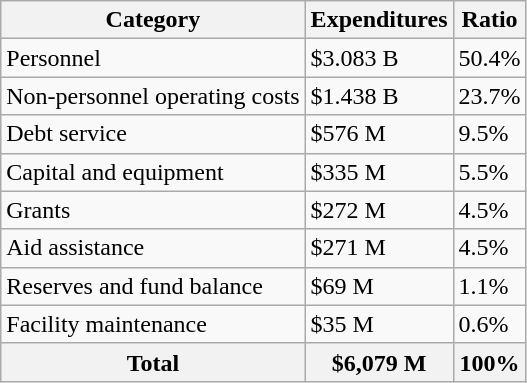<table class="wikitable">
<tr>
<th>Category</th>
<th>Expenditures</th>
<th>Ratio</th>
</tr>
<tr>
<td>Personnel</td>
<td>$3.083 B</td>
<td>50.4%</td>
</tr>
<tr>
<td>Non-personnel operating costs</td>
<td>$1.438 B</td>
<td>23.7%</td>
</tr>
<tr>
<td>Debt service</td>
<td>$576 M</td>
<td>9.5%</td>
</tr>
<tr>
<td>Capital and equipment</td>
<td>$335 M</td>
<td>5.5%</td>
</tr>
<tr>
<td>Grants</td>
<td>$272 M</td>
<td>4.5%</td>
</tr>
<tr>
<td>Aid assistance</td>
<td>$271 M</td>
<td>4.5%</td>
</tr>
<tr>
<td>Reserves and fund balance</td>
<td>$69 M</td>
<td>1.1%</td>
</tr>
<tr>
<td>Facility maintenance</td>
<td>$35 M</td>
<td>0.6%</td>
</tr>
<tr>
<th>Total</th>
<th>$6,079 M</th>
<th>100%</th>
</tr>
</table>
